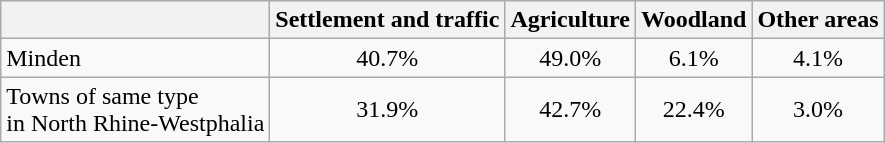<table class="wikitable" style="text-align:center;">
<tr>
<th></th>
<th>Settlement and traffic</th>
<th>Agriculture</th>
<th>Woodland</th>
<th>Other areas</th>
</tr>
<tr>
<td style="text-align:left;">Minden</td>
<td>40.7%</td>
<td>49.0%</td>
<td>6.1%</td>
<td>4.1%</td>
</tr>
<tr>
<td style="text-align:left;">Towns of same type<br>in North Rhine-Westphalia</td>
<td>31.9%</td>
<td>42.7%</td>
<td>22.4%</td>
<td>3.0%</td>
</tr>
</table>
